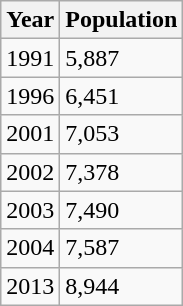<table class="wikitable">
<tr>
<th>Year</th>
<th>Population</th>
</tr>
<tr>
<td>1991</td>
<td>5,887</td>
</tr>
<tr>
<td>1996</td>
<td>6,451</td>
</tr>
<tr>
<td>2001</td>
<td>7,053</td>
</tr>
<tr>
<td>2002</td>
<td>7,378</td>
</tr>
<tr>
<td>2003</td>
<td>7,490</td>
</tr>
<tr>
<td>2004</td>
<td>7,587</td>
</tr>
<tr>
<td>2013</td>
<td>8,944</td>
</tr>
</table>
